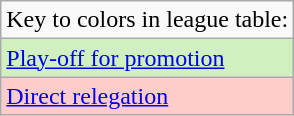<table class="wikitable">
<tr>
<td>Key to colors in league table:</td>
</tr>
<tr style="background:#D0F0C0;">
<td><a href='#'>Play-off for promotion</a></td>
</tr>
<tr style="background:#FFCCCC">
<td><a href='#'>Direct relegation</a></td>
</tr>
</table>
